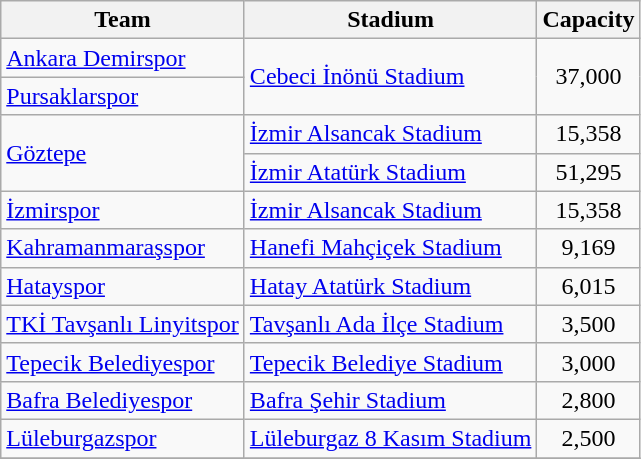<table class="wikitable">
<tr>
<th>Team</th>
<th>Stadium</th>
<th>Capacity</th>
</tr>
<tr>
<td><a href='#'>Ankara Demirspor</a></td>
<td rowspan="2"><a href='#'>Cebeci İnönü Stadium</a></td>
<td rowspan="2" align="center">37,000</td>
</tr>
<tr>
<td><a href='#'>Pursaklarspor</a></td>
</tr>
<tr>
<td rowspan="2"><a href='#'>Göztepe</a></td>
<td><a href='#'>İzmir Alsancak Stadium</a></td>
<td align="center">15,358</td>
</tr>
<tr>
<td><a href='#'>İzmir Atatürk Stadium</a></td>
<td align="center">51,295</td>
</tr>
<tr>
<td><a href='#'>İzmirspor</a></td>
<td><a href='#'>İzmir Alsancak Stadium</a></td>
<td align="center">15,358</td>
</tr>
<tr>
<td><a href='#'>Kahramanmaraşspor</a></td>
<td><a href='#'>Hanefi Mahçiçek Stadium</a></td>
<td align="center">9,169</td>
</tr>
<tr>
<td><a href='#'>Hatayspor</a></td>
<td><a href='#'>Hatay Atatürk Stadium</a></td>
<td align="center">6,015</td>
</tr>
<tr>
<td><a href='#'>TKİ Tavşanlı Linyitspor</a></td>
<td><a href='#'>Tavşanlı Ada İlçe Stadium</a></td>
<td align="center">3,500</td>
</tr>
<tr>
<td><a href='#'>Tepecik Belediyespor</a></td>
<td><a href='#'>Tepecik Belediye Stadium</a></td>
<td align="center">3,000</td>
</tr>
<tr>
<td><a href='#'>Bafra Belediyespor</a></td>
<td><a href='#'>Bafra Şehir Stadium</a></td>
<td align="center">2,800</td>
</tr>
<tr>
<td><a href='#'>Lüleburgazspor</a></td>
<td><a href='#'>Lüleburgaz 8 Kasım Stadium</a></td>
<td align="center">2,500</td>
</tr>
<tr>
</tr>
</table>
